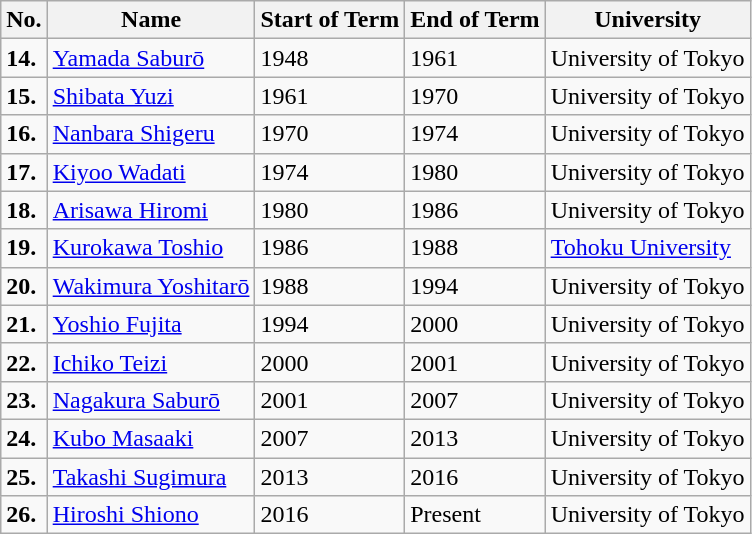<table class=wikitable>
<tr>
<th>No.</th>
<th>Name</th>
<th>Start of Term</th>
<th>End of Term</th>
<th>University</th>
</tr>
<tr>
<td><strong>14.</strong></td>
<td><a href='#'>Yamada Saburō</a></td>
<td>1948</td>
<td>1961</td>
<td>University of Tokyo</td>
</tr>
<tr>
<td><strong>15.</strong></td>
<td><a href='#'>Shibata Yuzi</a></td>
<td>1961</td>
<td>1970</td>
<td>University of Tokyo</td>
</tr>
<tr>
<td><strong>16.</strong></td>
<td><a href='#'>Nanbara Shigeru</a></td>
<td>1970</td>
<td>1974</td>
<td>University of Tokyo</td>
</tr>
<tr>
<td><strong>17.</strong></td>
<td><a href='#'>Kiyoo Wadati</a></td>
<td>1974</td>
<td>1980</td>
<td>University of Tokyo</td>
</tr>
<tr>
<td><strong>18.</strong></td>
<td><a href='#'>Arisawa Hiromi</a></td>
<td>1980</td>
<td>1986</td>
<td>University of Tokyo</td>
</tr>
<tr>
<td><strong>19.</strong></td>
<td><a href='#'>Kurokawa Toshio</a></td>
<td>1986</td>
<td>1988</td>
<td><a href='#'>Tohoku University</a></td>
</tr>
<tr>
<td><strong>20.</strong></td>
<td><a href='#'>Wakimura Yoshitarō</a></td>
<td>1988</td>
<td>1994</td>
<td>University of Tokyo</td>
</tr>
<tr>
<td><strong>21.</strong></td>
<td><a href='#'>Yoshio Fujita</a></td>
<td>1994</td>
<td>2000</td>
<td>University of Tokyo</td>
</tr>
<tr>
<td><strong>22.</strong></td>
<td><a href='#'>Ichiko Teizi</a></td>
<td>2000</td>
<td>2001</td>
<td>University of Tokyo</td>
</tr>
<tr>
<td><strong>23.</strong></td>
<td><a href='#'>Nagakura Saburō</a></td>
<td>2001</td>
<td>2007</td>
<td>University of Tokyo</td>
</tr>
<tr>
<td><strong>24.</strong></td>
<td><a href='#'>Kubo Masaaki</a></td>
<td>2007</td>
<td>2013</td>
<td>University of Tokyo</td>
</tr>
<tr>
<td><strong>25.</strong></td>
<td><a href='#'>Takashi Sugimura</a></td>
<td>2013</td>
<td>2016</td>
<td>University of Tokyo</td>
</tr>
<tr>
<td><strong>26.</strong></td>
<td><a href='#'>Hiroshi Shiono</a></td>
<td>2016</td>
<td>Present</td>
<td>University of Tokyo</td>
</tr>
</table>
